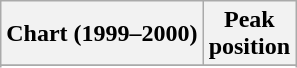<table class="wikitable sortable plainrowheaders" style="text-align:center;">
<tr>
<th>Chart (1999–2000)</th>
<th>Peak<br>position</th>
</tr>
<tr>
</tr>
<tr>
</tr>
<tr>
</tr>
<tr>
</tr>
<tr>
</tr>
<tr>
</tr>
<tr>
</tr>
<tr>
</tr>
<tr>
</tr>
<tr>
</tr>
<tr>
</tr>
<tr>
</tr>
<tr>
</tr>
<tr>
</tr>
<tr>
</tr>
<tr>
</tr>
<tr>
</tr>
<tr>
</tr>
</table>
